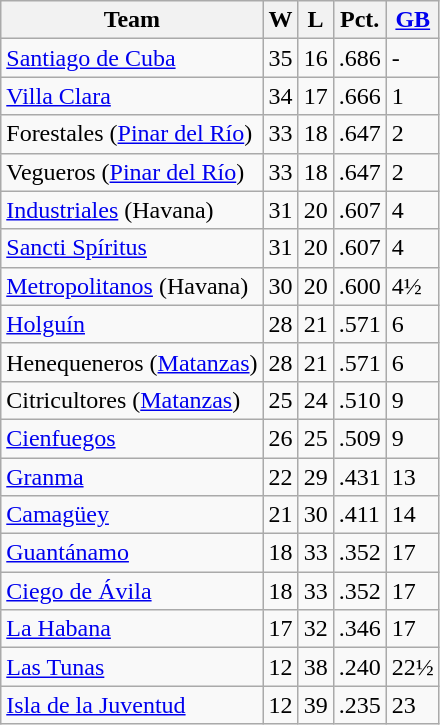<table class="wikitable">
<tr>
<th>Team</th>
<th>W</th>
<th>L</th>
<th>Pct.</th>
<th><a href='#'>GB</a></th>
</tr>
<tr>
<td><a href='#'>Santiago de Cuba</a></td>
<td>35</td>
<td>16</td>
<td>.686</td>
<td>-</td>
</tr>
<tr>
<td><a href='#'>Villa Clara</a></td>
<td>34</td>
<td>17</td>
<td>.666</td>
<td>1</td>
</tr>
<tr>
<td>Forestales (<a href='#'>Pinar del Río</a>)</td>
<td>33</td>
<td>18</td>
<td>.647</td>
<td>2</td>
</tr>
<tr>
<td>Vegueros (<a href='#'>Pinar del Río</a>)</td>
<td>33</td>
<td>18</td>
<td>.647</td>
<td>2</td>
</tr>
<tr>
<td><a href='#'>Industriales</a> (Havana)</td>
<td>31</td>
<td>20</td>
<td>.607</td>
<td>4</td>
</tr>
<tr>
<td><a href='#'>Sancti Spíritus</a></td>
<td>31</td>
<td>20</td>
<td>.607</td>
<td>4</td>
</tr>
<tr>
<td><a href='#'>Metropolitanos</a> (Havana)</td>
<td>30</td>
<td>20</td>
<td>.600</td>
<td>4½</td>
</tr>
<tr>
<td><a href='#'>Holguín</a></td>
<td>28</td>
<td>21</td>
<td>.571</td>
<td>6</td>
</tr>
<tr>
<td>Henequeneros (<a href='#'>Matanzas</a>)</td>
<td>28</td>
<td>21</td>
<td>.571</td>
<td>6</td>
</tr>
<tr>
<td>Citricultores (<a href='#'>Matanzas</a>)</td>
<td>25</td>
<td>24</td>
<td>.510</td>
<td>9</td>
</tr>
<tr>
<td><a href='#'>Cienfuegos</a></td>
<td>26</td>
<td>25</td>
<td>.509</td>
<td>9</td>
</tr>
<tr>
<td><a href='#'>Granma</a></td>
<td>22</td>
<td>29</td>
<td>.431</td>
<td>13</td>
</tr>
<tr>
<td><a href='#'>Camagüey</a></td>
<td>21</td>
<td>30</td>
<td>.411</td>
<td>14</td>
</tr>
<tr>
<td><a href='#'>Guantánamo</a></td>
<td>18</td>
<td>33</td>
<td>.352</td>
<td>17</td>
</tr>
<tr>
<td><a href='#'>Ciego de Ávila</a></td>
<td>18</td>
<td>33</td>
<td>.352</td>
<td>17</td>
</tr>
<tr>
<td><a href='#'>La Habana</a></td>
<td>17</td>
<td>32</td>
<td>.346</td>
<td>17</td>
</tr>
<tr>
<td><a href='#'>Las Tunas</a></td>
<td>12</td>
<td>38</td>
<td>.240</td>
<td>22½</td>
</tr>
<tr>
<td><a href='#'>Isla de la Juventud</a></td>
<td>12</td>
<td>39</td>
<td>.235</td>
<td>23</td>
</tr>
</table>
